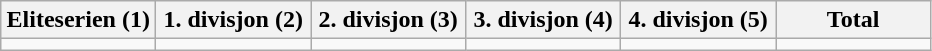<table class="wikitable">
<tr>
<th width="16.6%">Eliteserien (1)</th>
<th width="16.6%">1. divisjon (2)</th>
<th width="16.6%">2. divisjon (3)</th>
<th width="16.6%">3. divisjon (4)</th>
<th width="16.6%">4. divisjon (5)</th>
<th width="16.6%">Total</th>
</tr>
<tr>
<td></td>
<td></td>
<td></td>
<td></td>
<td></td>
<td></td>
</tr>
</table>
